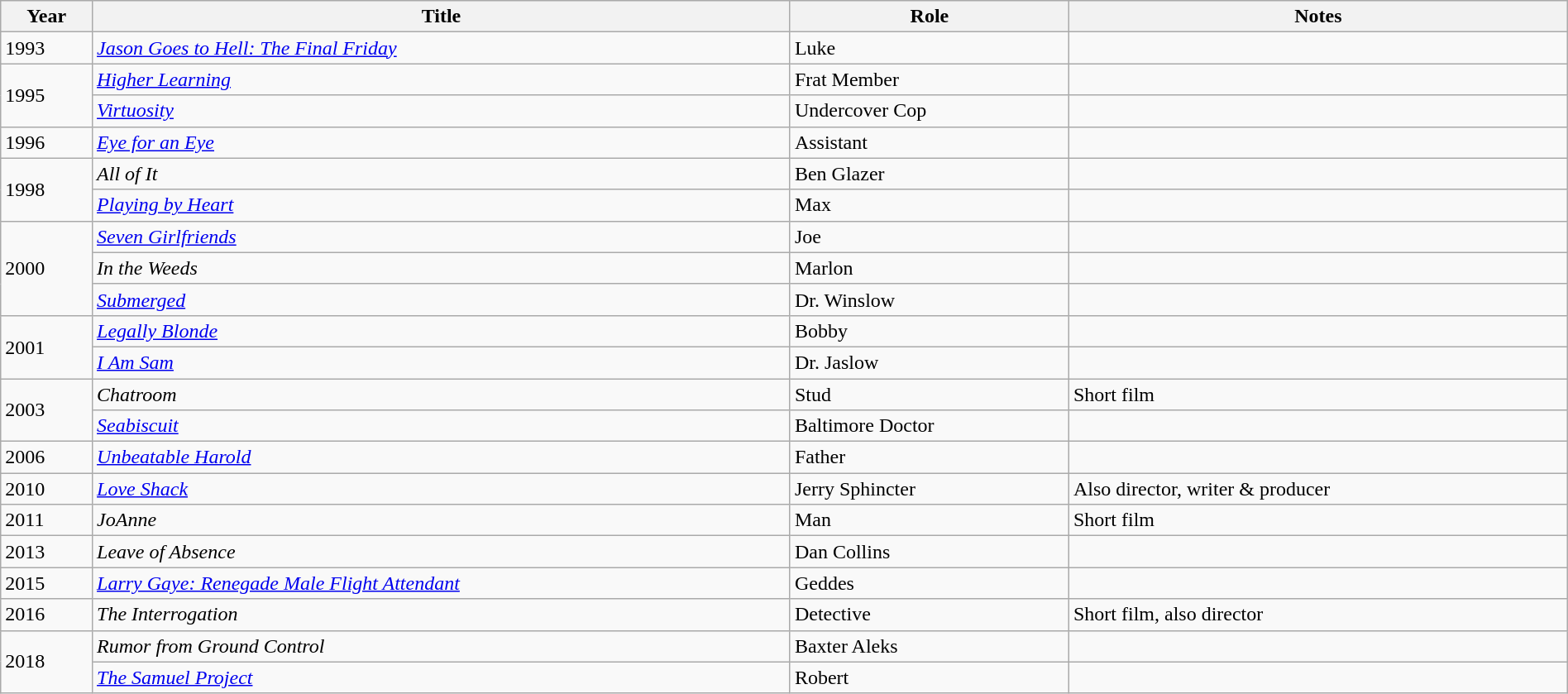<table class="wikitable" width="100%">
<tr>
<th>Year</th>
<th>Title</th>
<th>Role</th>
<th>Notes</th>
</tr>
<tr>
<td>1993</td>
<td><em><a href='#'>Jason Goes to Hell: The Final Friday</a></em></td>
<td>Luke</td>
<td></td>
</tr>
<tr>
<td rowspan=2>1995</td>
<td><em><a href='#'>Higher Learning</a></em></td>
<td>Frat Member</td>
<td></td>
</tr>
<tr>
<td><em><a href='#'>Virtuosity</a></em></td>
<td>Undercover Cop</td>
<td></td>
</tr>
<tr>
<td>1996</td>
<td><em><a href='#'>Eye for an Eye</a></em></td>
<td>Assistant</td>
<td></td>
</tr>
<tr>
<td rowspan=2>1998</td>
<td><em>All of It</em></td>
<td>Ben Glazer</td>
<td></td>
</tr>
<tr>
<td><em><a href='#'>Playing by Heart</a></em></td>
<td>Max</td>
<td></td>
</tr>
<tr>
<td rowspan=3>2000</td>
<td><em><a href='#'>Seven Girlfriends</a></em></td>
<td>Joe</td>
<td></td>
</tr>
<tr>
<td><em>In the Weeds</em></td>
<td>Marlon</td>
<td></td>
</tr>
<tr>
<td><em><a href='#'>Submerged</a></em></td>
<td>Dr. Winslow</td>
<td></td>
</tr>
<tr>
<td rowspan=2>2001</td>
<td><em><a href='#'>Legally Blonde</a></em></td>
<td>Bobby</td>
<td></td>
</tr>
<tr>
<td><em><a href='#'>I Am Sam</a></em></td>
<td>Dr. Jaslow</td>
<td></td>
</tr>
<tr>
<td rowspan=2>2003</td>
<td><em>Chatroom</em></td>
<td>Stud</td>
<td>Short film</td>
</tr>
<tr>
<td><em><a href='#'>Seabiscuit</a></em></td>
<td>Baltimore Doctor</td>
<td></td>
</tr>
<tr>
<td>2006</td>
<td><em><a href='#'>Unbeatable Harold</a></em></td>
<td>Father</td>
<td></td>
</tr>
<tr>
<td>2010</td>
<td><em><a href='#'>Love Shack</a></em></td>
<td>Jerry Sphincter</td>
<td>Also director, writer & producer</td>
</tr>
<tr>
<td>2011</td>
<td><em>JoAnne</em></td>
<td>Man</td>
<td>Short film</td>
</tr>
<tr>
<td>2013</td>
<td><em>Leave of Absence</em></td>
<td>Dan Collins</td>
<td></td>
</tr>
<tr>
<td>2015</td>
<td><em><a href='#'>Larry Gaye: Renegade Male Flight Attendant</a></em></td>
<td>Geddes</td>
<td></td>
</tr>
<tr>
<td>2016</td>
<td><em>The Interrogation</em></td>
<td>Detective</td>
<td>Short film, also director</td>
</tr>
<tr>
<td rowspan=2>2018</td>
<td><em>Rumor from Ground Control</em></td>
<td>Baxter Aleks</td>
<td></td>
</tr>
<tr>
<td><em><a href='#'>The Samuel Project</a></em></td>
<td>Robert</td>
<td></td>
</tr>
</table>
